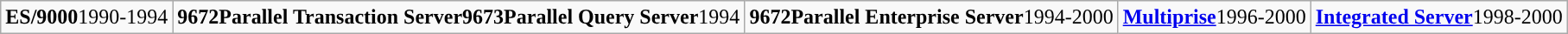<table class="wikitable" style="text-align: ">
<tr>
<td><strong>ES/9000</strong>1990-1994</td>
<td><strong>9672Parallel Transaction Server9673Parallel Query Server</strong>1994</td>
<td><strong>9672Parallel Enterprise Server</strong>1994-2000</td>
<td><strong><a href='#'>Multiprise</a></strong>1996-2000</td>
<td><strong><a href='#'>Integrated Server</a></strong>1998-2000</td>
</tr>
</table>
